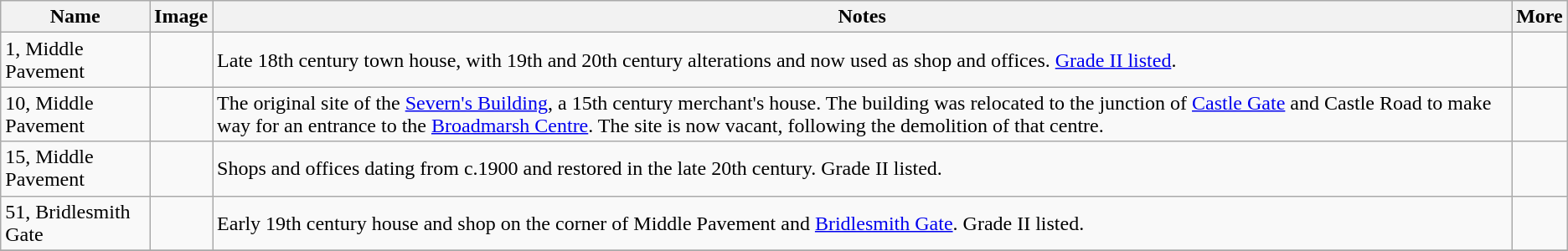<table class="wikitable sortable plainrowheaders">
<tr>
<th scope="col">Name</th>
<th scope="col" class="unsortable">Image</th>
<th scope="col" class="unsortable">Notes</th>
<th scope="col" class="unsortable">More</th>
</tr>
<tr>
<td>1, Middle Pavement</td>
<td></td>
<td>Late 18th century town house, with 19th and 20th century alterations and now used as shop and offices. <a href='#'>Grade II listed</a>.</td>
<td></td>
</tr>
<tr>
<td>10, Middle Pavement</td>
<td></td>
<td>The original site of the <a href='#'>Severn's Building</a>, a 15th century merchant's house. The building was relocated to the junction of <a href='#'>Castle Gate</a> and Castle Road to make way for an entrance to the <a href='#'>Broadmarsh Centre</a>. The site is now vacant, following the demolition of that centre.</td>
<td></td>
</tr>
<tr>
<td>15, Middle Pavement</td>
<td></td>
<td>Shops and offices dating from c.1900 and restored in the late 20th century. Grade II listed.</td>
<td></td>
</tr>
<tr>
<td>51, Bridlesmith Gate</td>
<td></td>
<td>Early 19th century house and shop on the corner of Middle Pavement and <a href='#'>Bridlesmith Gate</a>. Grade II listed.</td>
<td></td>
</tr>
<tr>
</tr>
</table>
